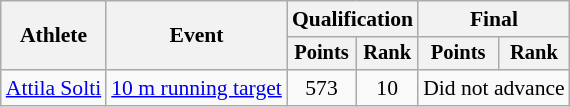<table class="wikitable" style="font-size:90%">
<tr>
<th rowspan="2">Athlete</th>
<th rowspan="2">Event</th>
<th colspan=2>Qualification</th>
<th colspan=2>Final</th>
</tr>
<tr style="font-size:95%">
<th>Points</th>
<th>Rank</th>
<th>Points</th>
<th>Rank</th>
</tr>
<tr align=center>
<td align=left><a href='#'>Attila Solti</a></td>
<td align=left><a href='#'>10 m running target</a></td>
<td>573</td>
<td>10</td>
<td colspan=2>Did not advance</td>
</tr>
</table>
